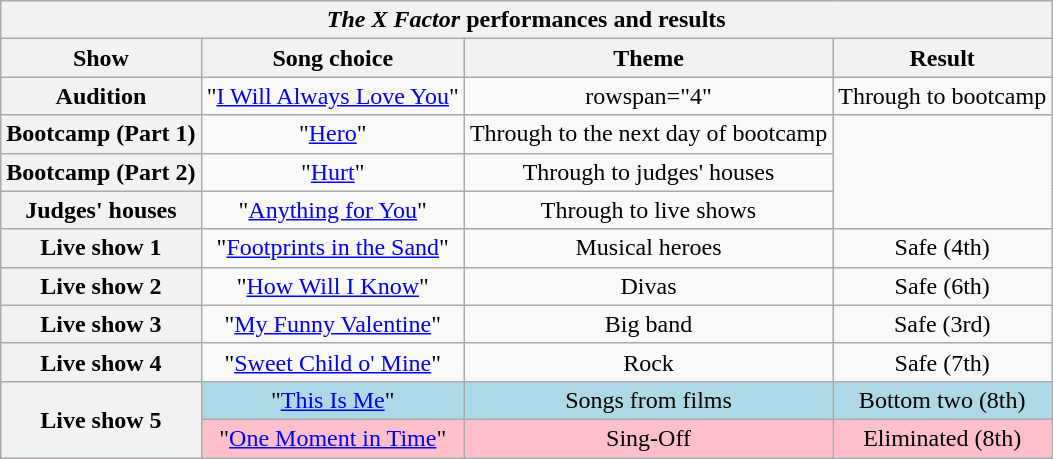<table class="wikitable collapsible collapsed" style="text-align:center;">
<tr>
<th colspan="4"><em>The X Factor</em> performances and results</th>
</tr>
<tr>
<th style="text-align:centre;">Show</th>
<th style="text-align:centre;">Song choice</th>
<th style="text-align:centre;">Theme</th>
<th style="text-align:centre;">Result</th>
</tr>
<tr>
<th>Audition</th>
<td>"<a href='#'>I Will Always Love You</a>"</td>
<td>rowspan="4" </td>
<td>Through to bootcamp</td>
</tr>
<tr>
<th>Bootcamp (Part 1)</th>
<td>"<a href='#'>Hero</a>"</td>
<td>Through to the next day of bootcamp</td>
</tr>
<tr>
<th>Bootcamp (Part 2)</th>
<td>"<a href='#'>Hurt</a>"</td>
<td>Through to judges' houses</td>
</tr>
<tr>
<th>Judges' houses</th>
<td>"<a href='#'>Anything for You</a>"</td>
<td>Through to live shows</td>
</tr>
<tr>
<th>Live show 1</th>
<td>"<a href='#'>Footprints in the Sand</a>"</td>
<td>Musical heroes</td>
<td>Safe (4th)</td>
</tr>
<tr>
<th>Live show 2</th>
<td>"<a href='#'>How Will I Know</a>"</td>
<td>Divas</td>
<td>Safe (6th)</td>
</tr>
<tr>
<th>Live show 3</th>
<td>"<a href='#'>My Funny Valentine</a>"</td>
<td>Big band</td>
<td>Safe (3rd)</td>
</tr>
<tr>
<th>Live show 4</th>
<td>"<a href='#'>Sweet Child o' Mine</a>"</td>
<td>Rock</td>
<td>Safe (7th)</td>
</tr>
<tr style="background:lightblue;">
<th rowspan="2">Live show 5</th>
<td>"<a href='#'>This Is Me</a>"</td>
<td>Songs from films</td>
<td>Bottom two (8th)</td>
</tr>
<tr style="background:pink;">
<td>"<a href='#'>One Moment in Time</a>"</td>
<td>Sing-Off</td>
<td>Eliminated (8th)</td>
</tr>
</table>
